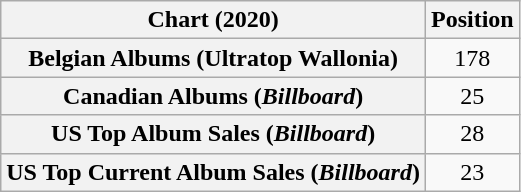<table class="wikitable sortable plainrowheaders" style="text-align:center">
<tr>
<th scope="col">Chart (2020)</th>
<th scope="col">Position</th>
</tr>
<tr>
<th scope="row">Belgian Albums (Ultratop Wallonia)</th>
<td>178</td>
</tr>
<tr>
<th scope="row">Canadian Albums (<em>Billboard</em>)</th>
<td>25</td>
</tr>
<tr>
<th scope="row">US Top Album Sales (<em>Billboard</em>)</th>
<td>28</td>
</tr>
<tr>
<th scope="row">US Top Current Album Sales (<em>Billboard</em>)</th>
<td>23</td>
</tr>
</table>
